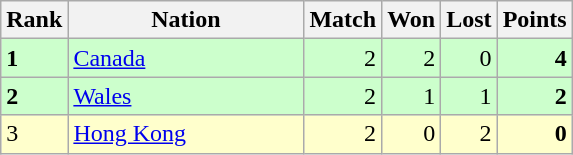<table class="wikitable">
<tr>
<th width=20>Rank</th>
<th width=150>Nation</th>
<th width=20>Match</th>
<th width=20>Won</th>
<th width=20>Lost</th>
<th width=20>Points</th>
</tr>
<tr style="text-align:right; background:#cfc;">
<td align="left"><strong>1</strong></td>
<td style="text-align:left;"> <a href='#'>Canada</a></td>
<td>2</td>
<td>2</td>
<td>0</td>
<td><strong>4</strong></td>
</tr>
<tr style="text-align:right; background:#cfc;">
<td align="left"><strong>2</strong></td>
<td style="text-align:left;"> <a href='#'>Wales</a></td>
<td>2</td>
<td>1</td>
<td>1</td>
<td><strong>2</strong></td>
</tr>
<tr style="text-align:right; background:#ffc;">
<td align="left">3</td>
<td style="text-align:left;"> <a href='#'>Hong Kong</a></td>
<td>2</td>
<td>0</td>
<td>2</td>
<td><strong>0</strong></td>
</tr>
</table>
